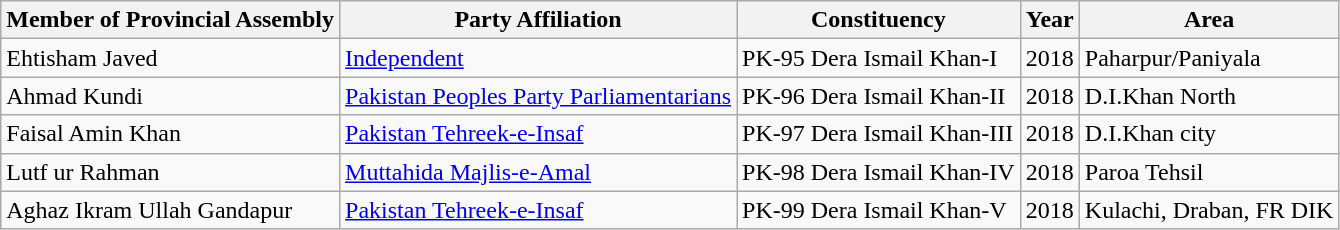<table class="wikitable sortable">
<tr>
<th>Member of Provincial Assembly</th>
<th>Party Affiliation</th>
<th>Constituency</th>
<th>Year</th>
<th>Area</th>
</tr>
<tr>
<td>Ehtisham Javed</td>
<td><a href='#'>Independent</a></td>
<td>PK-95 Dera Ismail Khan-I</td>
<td>2018</td>
<td>Paharpur/Paniyala</td>
</tr>
<tr>
<td>Ahmad Kundi</td>
<td><a href='#'>Pakistan Peoples Party Parliamentarians</a></td>
<td>PK-96 Dera Ismail Khan-II</td>
<td>2018</td>
<td>D.I.Khan North</td>
</tr>
<tr>
<td>Faisal Amin Khan</td>
<td><a href='#'>Pakistan Tehreek-e-Insaf</a></td>
<td>PK-97 Dera Ismail Khan-III</td>
<td>2018</td>
<td>D.I.Khan city</td>
</tr>
<tr>
<td>Lutf ur Rahman</td>
<td><a href='#'>Muttahida Majlis-e-Amal</a></td>
<td>PK-98 Dera Ismail Khan-IV</td>
<td>2018</td>
<td>Paroa Tehsil</td>
</tr>
<tr>
<td>Aghaz Ikram Ullah Gandapur</td>
<td><a href='#'>Pakistan Tehreek-e-Insaf</a></td>
<td>PK-99 Dera Ismail Khan-V</td>
<td>2018</td>
<td>Kulachi, Draban, FR DIK</td>
</tr>
</table>
